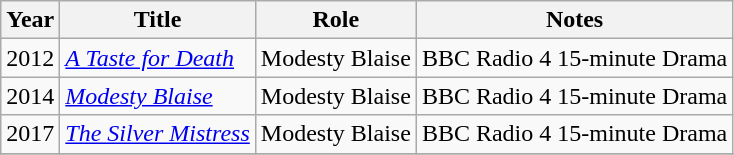<table class="wikitable sortable">
<tr>
<th>Year</th>
<th>Title</th>
<th>Role</th>
<th>Notes</th>
</tr>
<tr>
<td>2012</td>
<td><em><a href='#'>A Taste for Death</a></em></td>
<td>Modesty Blaise</td>
<td>BBC Radio 4 15-minute Drama</td>
</tr>
<tr>
<td>2014</td>
<td><em><a href='#'>Modesty Blaise</a></em></td>
<td>Modesty Blaise</td>
<td>BBC Radio 4 15-minute Drama</td>
</tr>
<tr>
<td>2017</td>
<td><em><a href='#'>The Silver Mistress</a></em></td>
<td>Modesty Blaise</td>
<td>BBC Radio 4 15-minute Drama</td>
</tr>
<tr>
</tr>
</table>
